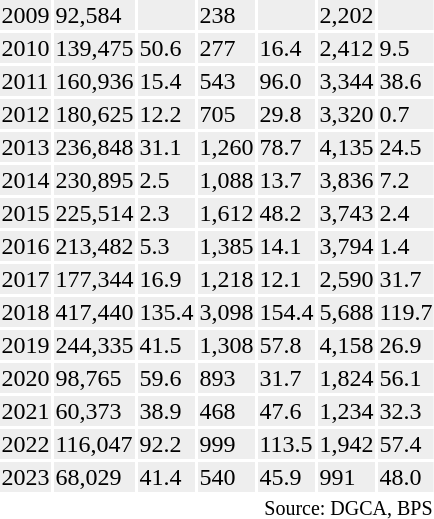<table class="toccolours sortable" style="padding:0.5em;">
<tr>
<th></th>
<th></th>
<th></th>
<th></th>
<th></th>
<th></th>
<th></th>
</tr>
<tr style="background:#eee;">
<td>2009</td>
<td>92,584</td>
<td></td>
<td>238</td>
<td></td>
<td>2,202</td>
<td></td>
</tr>
<tr style="background:#eee;">
<td>2010</td>
<td>139,475</td>
<td> 50.6</td>
<td>277</td>
<td> 16.4</td>
<td>2,412</td>
<td> 9.5</td>
</tr>
<tr style="background:#eee;">
<td>2011</td>
<td>160,936</td>
<td> 15.4</td>
<td>543</td>
<td> 96.0</td>
<td>3,344</td>
<td> 38.6</td>
</tr>
<tr style="background:#eee;">
<td>2012</td>
<td>180,625</td>
<td> 12.2</td>
<td>705</td>
<td> 29.8</td>
<td>3,320</td>
<td> 0.7</td>
</tr>
<tr style="background:#eee;">
<td>2013</td>
<td>236,848</td>
<td> 31.1</td>
<td>1,260</td>
<td> 78.7</td>
<td>4,135</td>
<td> 24.5</td>
</tr>
<tr style="background:#eee;">
<td>2014</td>
<td>230,895</td>
<td> 2.5</td>
<td>1,088</td>
<td> 13.7</td>
<td>3,836</td>
<td> 7.2</td>
</tr>
<tr style="background:#eee;">
<td>2015</td>
<td>225,514</td>
<td> 2.3</td>
<td>1,612</td>
<td> 48.2</td>
<td>3,743</td>
<td> 2.4</td>
</tr>
<tr style="background:#eee;">
<td>2016</td>
<td>213,482</td>
<td> 5.3</td>
<td>1,385</td>
<td> 14.1</td>
<td>3,794</td>
<td> 1.4</td>
</tr>
<tr style="background:#eee;">
<td>2017</td>
<td>177,344</td>
<td> 16.9</td>
<td>1,218</td>
<td> 12.1</td>
<td>2,590</td>
<td> 31.7</td>
</tr>
<tr style="background:#eee;">
<td>2018</td>
<td>417,440</td>
<td> 135.4</td>
<td>3,098</td>
<td> 154.4</td>
<td>5,688</td>
<td> 119.7</td>
</tr>
<tr style="background:#eee;">
<td>2019</td>
<td>244,335</td>
<td> 41.5</td>
<td>1,308</td>
<td> 57.8</td>
<td>4,158</td>
<td> 26.9</td>
</tr>
<tr style="background:#eee;">
<td>2020</td>
<td>98,765</td>
<td> 59.6</td>
<td>893</td>
<td> 31.7</td>
<td>1,824</td>
<td> 56.1</td>
</tr>
<tr style="background:#eee;">
<td>2021</td>
<td>60,373</td>
<td> 38.9</td>
<td>468</td>
<td> 47.6</td>
<td>1,234</td>
<td> 32.3</td>
</tr>
<tr style="background:#eee;">
<td>2022</td>
<td>116,047</td>
<td> 92.2</td>
<td>999</td>
<td> 113.5</td>
<td>1,942</td>
<td> 57.4</td>
</tr>
<tr style="background:#eee;">
<td>2023</td>
<td>68,029</td>
<td> 41.4</td>
<td>540</td>
<td> 45.9</td>
<td>991</td>
<td> 48.0</td>
</tr>
<tr>
<td colspan="7" style="text-align:right;"><sup>Source: DGCA, BPS</sup></td>
</tr>
</table>
